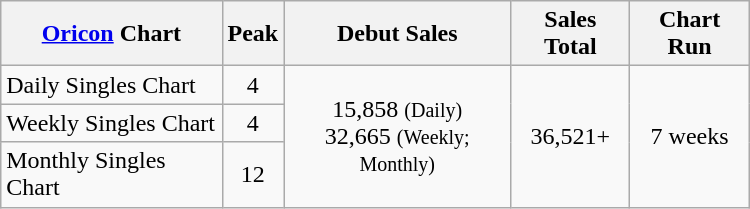<table class="wikitable" style="width:500px;">
<tr>
<th style="text-align:center;"><a href='#'>Oricon</a> Chart</th>
<th style="text-align:center;">Peak</th>
<th style="text-align:center;">Debut Sales</th>
<th style="text-align:center;">Sales Total</th>
<th style="text-align:center;">Chart Run</th>
</tr>
<tr>
<td align="left">Daily Singles Chart</td>
<td style="text-align:center;">4</td>
<td style="text-align:center;" rowspan="3">15,858 <small>(Daily)</small><br> 32,665 <small>(Weekly; Monthly)</small></td>
<td style="text-align:center;" rowspan="3">36,521+</td>
<td style="text-align:center;" rowspan="3">7 weeks</td>
</tr>
<tr>
<td align="left">Weekly Singles Chart</td>
<td style="text-align:center;">4</td>
</tr>
<tr>
<td align="left">Monthly Singles Chart</td>
<td style="text-align:center;">12</td>
</tr>
</table>
